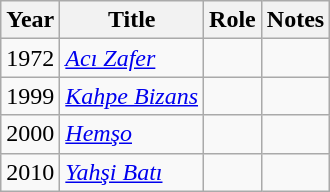<table class="wikitable sortable">
<tr>
<th>Year</th>
<th>Title</th>
<th>Role</th>
<th class="unsortable">Notes</th>
</tr>
<tr>
<td>1972</td>
<td><em><a href='#'>Acı Zafer</a></em></td>
<td></td>
<td></td>
</tr>
<tr>
<td>1999</td>
<td><em><a href='#'>Kahpe Bizans</a></em></td>
<td></td>
<td></td>
</tr>
<tr>
<td>2000</td>
<td><em><a href='#'>Hemşo</a></em></td>
<td></td>
<td></td>
</tr>
<tr>
<td>2010</td>
<td><em><a href='#'>Yahşi Batı</a></em></td>
<td></td>
<td></td>
</tr>
</table>
